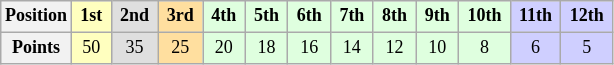<table class="wikitable" style="font-size: 75%; text-align:center">
<tr>
<th>Position</th>
<th style="background-color:#ffffbf"> 1st </th>
<th style="background-color:#dfdfdf"> 2nd </th>
<th style="background-color:#ffdf9f"> 3rd </th>
<th style="background-color:#dfffdf"> 4th </th>
<th style="background-color:#dfffdf"> 5th </th>
<th style="background-color:#dfffdf"> 6th </th>
<th style="background-color:#dfffdf"> 7th </th>
<th style="background-color:#dfffdf"> 8th </th>
<th style="background-color:#dfffdf"> 9th </th>
<th style="background-color:#dfffdf"> 10th </th>
<th style="background-color:#CFCFFF"> 11th </th>
<th style="background-color:#CFCFFF"> 12th </th>
</tr>
<tr>
<th>Points</th>
<td style="background-color:#ffffbf">50</td>
<td style="background-color:#dfdfdf">35</td>
<td style="background-color:#ffdf9f">25</td>
<td style="background-color:#dfffdf">20</td>
<td style="background-color:#dfffdf">18</td>
<td style="background-color:#dfffdf">16</td>
<td style="background-color:#dfffdf">14</td>
<td style="background-color:#dfffdf">12</td>
<td style="background-color:#dfffdf">10</td>
<td style="background-color:#dfffdf">8</td>
<td style="background-color:#CFCFFF">6</td>
<td style="background-color:#CFCFFF">5</td>
</tr>
</table>
